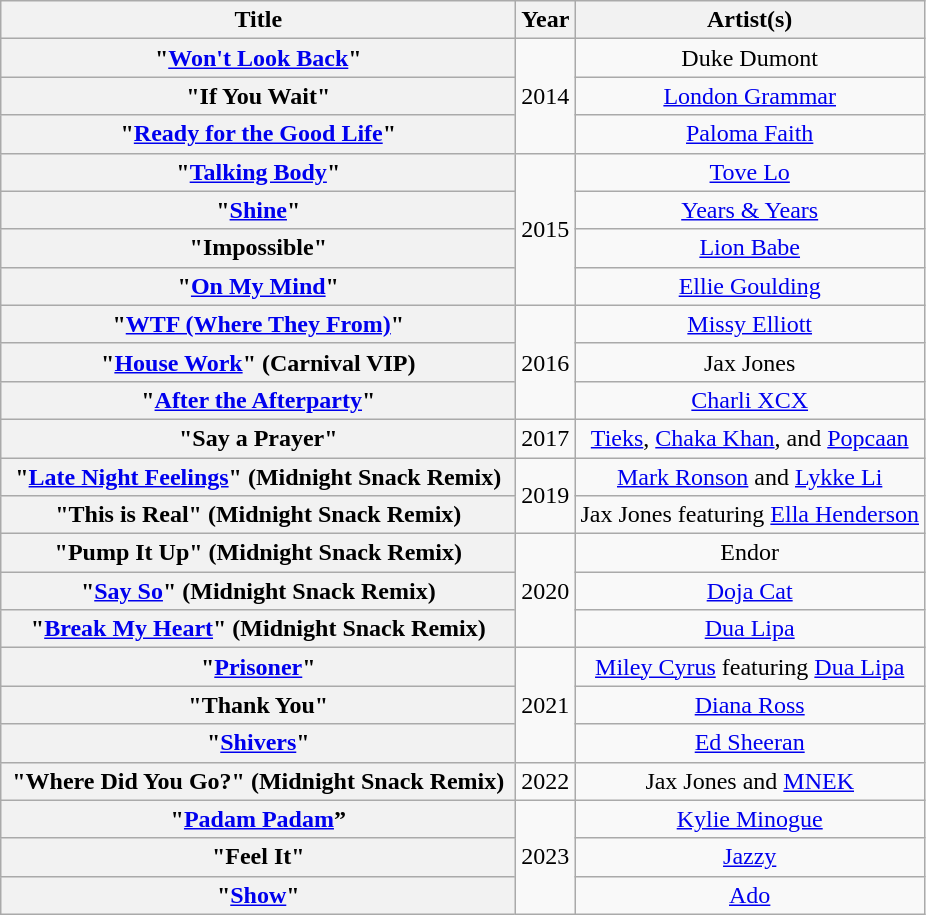<table class="wikitable plainrowheaders" style="text-align:center;">
<tr>
<th scope="col" style="width:21em;">Title</th>
<th scope="col" style="width:1em;">Year</th>
<th scope="col">Artist(s)</th>
</tr>
<tr>
<th scope="row">"<a href='#'>Won't Look Back</a>"</th>
<td rowspan="3">2014</td>
<td>Duke Dumont</td>
</tr>
<tr>
<th scope="row">"If You Wait"</th>
<td><a href='#'>London Grammar</a></td>
</tr>
<tr>
<th scope="row">"<a href='#'>Ready for the Good Life</a>"</th>
<td><a href='#'>Paloma Faith</a></td>
</tr>
<tr>
<th scope="row">"<a href='#'>Talking Body</a>"</th>
<td rowspan="4">2015</td>
<td><a href='#'>Tove Lo</a></td>
</tr>
<tr>
<th scope="row">"<a href='#'>Shine</a>"</th>
<td><a href='#'>Years & Years</a></td>
</tr>
<tr>
<th scope="row">"Impossible"</th>
<td><a href='#'>Lion Babe</a></td>
</tr>
<tr>
<th scope="row">"<a href='#'>On My Mind</a>"</th>
<td><a href='#'>Ellie Goulding</a></td>
</tr>
<tr>
<th scope="row">"<a href='#'>WTF (Where They From)</a>"</th>
<td rowspan="3">2016</td>
<td><a href='#'>Missy Elliott</a></td>
</tr>
<tr>
<th scope="row">"<a href='#'>House Work</a>" <span>(Carnival VIP)</span></th>
<td>Jax Jones</td>
</tr>
<tr>
<th scope="row">"<a href='#'>After the Afterparty</a>"</th>
<td><a href='#'>Charli XCX</a></td>
</tr>
<tr>
<th scope="row">"Say a Prayer"</th>
<td>2017</td>
<td><a href='#'>Tieks</a>, <a href='#'>Chaka Khan</a>, and <a href='#'>Popcaan</a></td>
</tr>
<tr>
<th scope="row">"<a href='#'>Late Night Feelings</a>" <span>(Midnight Snack Remix)</span></th>
<td rowspan="2">2019</td>
<td><a href='#'>Mark Ronson</a> and <a href='#'>Lykke Li</a></td>
</tr>
<tr>
<th scope="row">"This is Real" <span>(Midnight Snack Remix)</span></th>
<td>Jax Jones featuring <a href='#'>Ella Henderson</a></td>
</tr>
<tr>
<th scope="row">"Pump It Up" <span>(Midnight Snack Remix)</span></th>
<td rowspan="3">2020</td>
<td>Endor</td>
</tr>
<tr>
<th scope="row">"<a href='#'>Say So</a>" <span>(Midnight Snack Remix)</span></th>
<td><a href='#'>Doja Cat</a></td>
</tr>
<tr>
<th scope="row">"<a href='#'>Break My Heart</a>" <span>(Midnight Snack Remix)</span></th>
<td><a href='#'>Dua Lipa</a></td>
</tr>
<tr>
<th scope="row">"<a href='#'>Prisoner</a>"</th>
<td rowspan="3">2021</td>
<td><a href='#'>Miley Cyrus</a> featuring <a href='#'>Dua Lipa</a></td>
</tr>
<tr>
<th scope="row">"Thank You"</th>
<td><a href='#'>Diana Ross</a></td>
</tr>
<tr>
<th scope="row">"<a href='#'>Shivers</a>"</th>
<td><a href='#'>Ed Sheeran</a></td>
</tr>
<tr>
<th scope="row">"Where Did You Go?" <span>(Midnight Snack Remix)</span></th>
<td>2022</td>
<td>Jax Jones and <a href='#'>MNEK</a></td>
</tr>
<tr>
<th scope="row">"<a href='#'>Padam Padam</a>”</th>
<td rowspan="3">2023</td>
<td><a href='#'>Kylie Minogue</a></td>
</tr>
<tr>
<th scope="row">"Feel It"</th>
<td><a href='#'>Jazzy</a></td>
</tr>
<tr>
<th scope="row">"<a href='#'>Show</a>"</th>
<td><a href='#'>Ado</a></td>
</tr>
</table>
